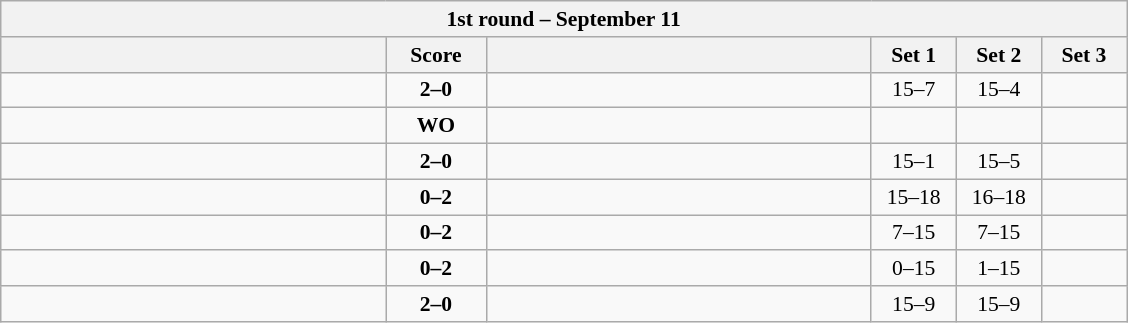<table class="wikitable" style="text-align: center; font-size:90% ">
<tr>
<th colspan=6>1st round – September 11</th>
</tr>
<tr>
<th align="right" width="250"></th>
<th width="60">Score</th>
<th align="left" width="250"></th>
<th width="50">Set 1</th>
<th width="50">Set 2</th>
<th width="50">Set 3</th>
</tr>
<tr>
<td align=left><strong><br></strong></td>
<td align=center><strong>2–0</strong></td>
<td align=left><br></td>
<td>15–7</td>
<td>15–4</td>
<td></td>
</tr>
<tr>
<td align=left><strong><br></strong></td>
<td align=center><strong>WO</strong></td>
<td align=left><br></td>
<td></td>
<td></td>
<td></td>
</tr>
<tr>
<td align=left><strong><br></strong></td>
<td align=center><strong>2–0</strong></td>
<td align=left><br></td>
<td>15–1</td>
<td>15–5</td>
<td></td>
</tr>
<tr>
<td align=left><br></td>
<td align=center><strong>0–2</strong></td>
<td align=left><strong><br></strong></td>
<td>15–18</td>
<td>16–18</td>
<td></td>
</tr>
<tr>
<td align=left><br></td>
<td align=center><strong>0–2</strong></td>
<td align=left><strong><br></strong></td>
<td>7–15</td>
<td>7–15</td>
<td></td>
</tr>
<tr>
<td align=left><br></td>
<td align=center><strong>0–2</strong></td>
<td align=left><strong><br></strong></td>
<td>0–15</td>
<td>1–15</td>
<td></td>
</tr>
<tr>
<td align=left><strong><br></strong></td>
<td align=center><strong>2–0</strong></td>
<td align=left><br></td>
<td>15–9</td>
<td>15–9</td>
<td></td>
</tr>
</table>
